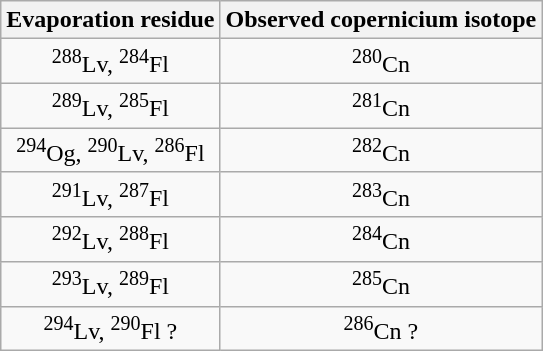<table class="wikitable" style="text-align:center">
<tr>
<th>Evaporation residue</th>
<th>Observed copernicium isotope</th>
</tr>
<tr>
<td><sup>288</sup>Lv, <sup>284</sup>Fl</td>
<td><sup>280</sup>Cn</td>
</tr>
<tr>
<td><sup>289</sup>Lv, <sup>285</sup>Fl</td>
<td><sup>281</sup>Cn</td>
</tr>
<tr>
<td><sup>294</sup>Og, <sup>290</sup>Lv, <sup>286</sup>Fl</td>
<td><sup>282</sup>Cn</td>
</tr>
<tr>
<td><sup>291</sup>Lv, <sup>287</sup>Fl</td>
<td><sup>283</sup>Cn</td>
</tr>
<tr>
<td><sup>292</sup>Lv, <sup>288</sup>Fl</td>
<td><sup>284</sup>Cn</td>
</tr>
<tr>
<td><sup>293</sup>Lv, <sup>289</sup>Fl</td>
<td><sup>285</sup>Cn</td>
</tr>
<tr>
<td><sup>294</sup>Lv, <sup>290</sup>Fl ?</td>
<td><sup>286</sup>Cn ?</td>
</tr>
</table>
